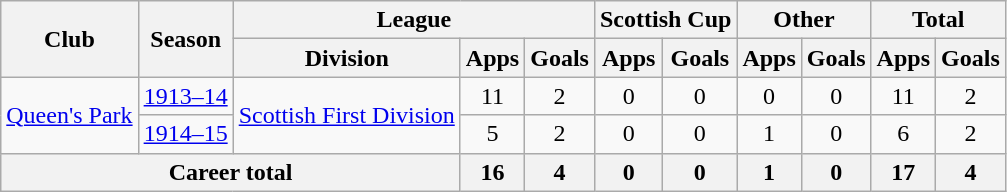<table class="wikitable" style="text-align: center;">
<tr>
<th rowspan="2">Club</th>
<th rowspan="2">Season</th>
<th colspan="3">League</th>
<th colspan="2">Scottish Cup</th>
<th colspan="2">Other</th>
<th colspan="2">Total</th>
</tr>
<tr>
<th>Division</th>
<th>Apps</th>
<th>Goals</th>
<th>Apps</th>
<th>Goals</th>
<th>Apps</th>
<th>Goals</th>
<th>Apps</th>
<th>Goals</th>
</tr>
<tr>
<td rowspan="2"><a href='#'>Queen's Park</a></td>
<td><a href='#'>1913–14</a></td>
<td rowspan="2"><a href='#'>Scottish First Division</a></td>
<td>11</td>
<td>2</td>
<td>0</td>
<td>0</td>
<td>0</td>
<td>0</td>
<td>11</td>
<td>2</td>
</tr>
<tr>
<td><a href='#'>1914–15</a></td>
<td>5</td>
<td>2</td>
<td>0</td>
<td>0</td>
<td>1</td>
<td>0</td>
<td>6</td>
<td>2</td>
</tr>
<tr>
<th colspan="3">Career total</th>
<th>16</th>
<th>4</th>
<th>0</th>
<th>0</th>
<th>1</th>
<th>0</th>
<th>17</th>
<th>4</th>
</tr>
</table>
